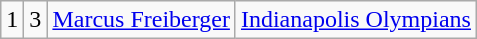<table class="wikitable" style="text-align:center">
<tr>
<td>1</td>
<td>3</td>
<td><a href='#'>Marcus Freiberger</a></td>
<td><a href='#'>Indianapolis Olympians</a></td>
</tr>
</table>
